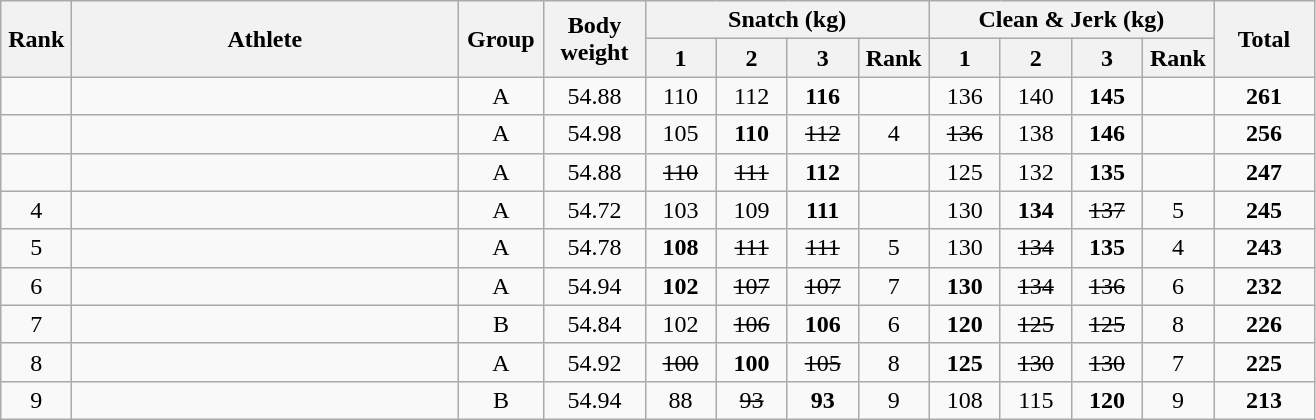<table class = "wikitable" style="text-align:center;">
<tr>
<th rowspan=2 width=40>Rank</th>
<th rowspan=2 width=250>Athlete</th>
<th rowspan=2 width=50>Group</th>
<th rowspan=2 width=60>Body weight</th>
<th colspan=4>Snatch (kg)</th>
<th colspan=4>Clean & Jerk (kg)</th>
<th rowspan=2 width=60>Total</th>
</tr>
<tr>
<th width=40>1</th>
<th width=40>2</th>
<th width=40>3</th>
<th width=40>Rank</th>
<th width=40>1</th>
<th width=40>2</th>
<th width=40>3</th>
<th width=40>Rank</th>
</tr>
<tr>
<td></td>
<td align=left></td>
<td>A</td>
<td>54.88</td>
<td>110</td>
<td>112</td>
<td><strong>116</strong></td>
<td></td>
<td>136</td>
<td>140</td>
<td><strong>145</strong></td>
<td></td>
<td><strong>261</strong></td>
</tr>
<tr>
<td></td>
<td align=left></td>
<td>A</td>
<td>54.98</td>
<td>105</td>
<td><strong>110</strong></td>
<td><s>112</s></td>
<td>4</td>
<td><s>136</s></td>
<td>138</td>
<td><strong>146</strong></td>
<td></td>
<td><strong>256</strong></td>
</tr>
<tr>
<td></td>
<td align=left></td>
<td>A</td>
<td>54.88</td>
<td><s>110</s></td>
<td><s>111</s></td>
<td><strong>112</strong></td>
<td></td>
<td>125</td>
<td>132</td>
<td><strong>135</strong></td>
<td></td>
<td><strong>247</strong></td>
</tr>
<tr>
<td>4</td>
<td align=left></td>
<td>A</td>
<td>54.72</td>
<td>103</td>
<td>109</td>
<td><strong>111</strong></td>
<td></td>
<td>130</td>
<td><strong>134</strong></td>
<td><s>137</s></td>
<td>5</td>
<td><strong>245</strong></td>
</tr>
<tr>
<td>5</td>
<td align=left></td>
<td>A</td>
<td>54.78</td>
<td><strong>108</strong></td>
<td><s>111</s></td>
<td><s>111</s></td>
<td>5</td>
<td>130</td>
<td><s>134</s></td>
<td><strong>135</strong></td>
<td>4</td>
<td><strong>243</strong></td>
</tr>
<tr>
<td>6</td>
<td align=left></td>
<td>A</td>
<td>54.94</td>
<td><strong>102</strong></td>
<td><s>107</s></td>
<td><s>107</s></td>
<td>7</td>
<td><strong>130</strong></td>
<td><s>134</s></td>
<td><s>136</s></td>
<td>6</td>
<td><strong>232</strong></td>
</tr>
<tr>
<td>7</td>
<td align=left></td>
<td>B</td>
<td>54.84</td>
<td>102</td>
<td><s>106</s></td>
<td><strong>106</strong></td>
<td>6</td>
<td><strong>120</strong></td>
<td><s>125</s></td>
<td><s>125</s></td>
<td>8</td>
<td><strong>226</strong></td>
</tr>
<tr>
<td>8</td>
<td align=left></td>
<td>A</td>
<td>54.92</td>
<td><s>100</s></td>
<td><strong>100</strong></td>
<td><s>105</s></td>
<td>8</td>
<td><strong>125</strong></td>
<td><s>130</s></td>
<td><s>130</s></td>
<td>7</td>
<td><strong>225</strong></td>
</tr>
<tr>
<td>9</td>
<td align=left></td>
<td>B</td>
<td>54.94</td>
<td>88</td>
<td><s>93</s></td>
<td><strong>93</strong></td>
<td>9</td>
<td>108</td>
<td>115</td>
<td><strong>120</strong></td>
<td>9</td>
<td><strong>213</strong></td>
</tr>
</table>
